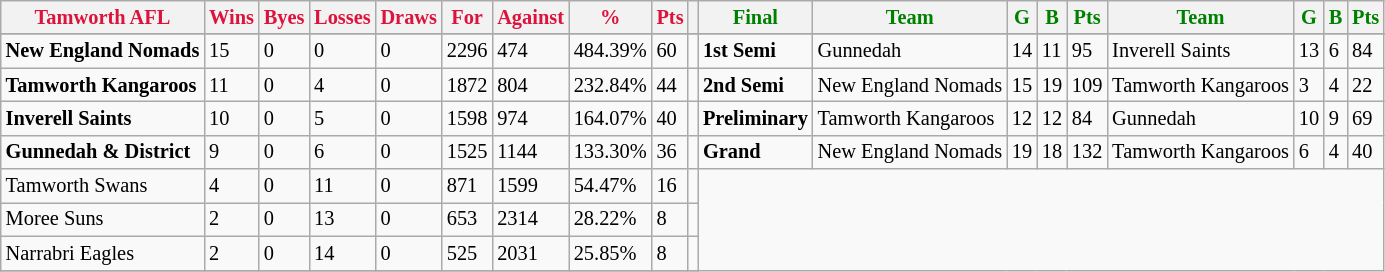<table style="font-size: 85%; text-align: left;" class="wikitable">
<tr>
<th style="color:crimson">Tamworth AFL</th>
<th style="color:crimson">Wins</th>
<th style="color:crimson">Byes</th>
<th style="color:crimson">Losses</th>
<th style="color:crimson">Draws</th>
<th style="color:crimson">For</th>
<th style="color:crimson">Against</th>
<th style="color:crimson">%</th>
<th style="color:crimson">Pts</th>
<th></th>
<th style="color:green">Final</th>
<th style="color:green">Team</th>
<th style="color:green">G</th>
<th style="color:green">B</th>
<th style="color:green">Pts</th>
<th style="color:green">Team</th>
<th style="color:green">G</th>
<th style="color:green">B</th>
<th style="color:green">Pts</th>
</tr>
<tr>
</tr>
<tr>
</tr>
<tr>
<td><strong>	New England Nomads	</strong></td>
<td>15</td>
<td>0</td>
<td>0</td>
<td>0</td>
<td>2296</td>
<td>474</td>
<td>484.39%</td>
<td>60</td>
<td></td>
<td><strong>1st Semi</strong></td>
<td>Gunnedah</td>
<td>14</td>
<td>11</td>
<td>95</td>
<td>Inverell Saints</td>
<td>13</td>
<td>6</td>
<td>84</td>
</tr>
<tr>
<td><strong>	Tamworth Kangaroos	</strong></td>
<td>11</td>
<td>0</td>
<td>4</td>
<td>0</td>
<td>1872</td>
<td>804</td>
<td>232.84%</td>
<td>44</td>
<td></td>
<td><strong>2nd Semi</strong></td>
<td>New England Nomads</td>
<td>15</td>
<td>19</td>
<td>109</td>
<td>Tamworth Kangaroos</td>
<td>3</td>
<td>4</td>
<td>22</td>
</tr>
<tr>
<td><strong>	Inverell Saints	</strong></td>
<td>10</td>
<td>0</td>
<td>5</td>
<td>0</td>
<td>1598</td>
<td>974</td>
<td>164.07%</td>
<td>40</td>
<td></td>
<td><strong>Preliminary</strong></td>
<td>Tamworth Kangaroos</td>
<td>12</td>
<td>12</td>
<td>84</td>
<td>Gunnedah</td>
<td>10</td>
<td>9</td>
<td>69</td>
</tr>
<tr>
<td><strong>	Gunnedah & District	</strong></td>
<td>9</td>
<td>0</td>
<td>6</td>
<td>0</td>
<td>1525</td>
<td>1144</td>
<td>133.30%</td>
<td>36</td>
<td></td>
<td><strong>Grand</strong></td>
<td>New England Nomads</td>
<td>19</td>
<td>18</td>
<td>132</td>
<td>Tamworth Kangaroos</td>
<td>6</td>
<td>4</td>
<td>40</td>
</tr>
<tr>
<td>Tamworth Swans</td>
<td>4</td>
<td>0</td>
<td>11</td>
<td>0</td>
<td>871</td>
<td>1599</td>
<td>54.47%</td>
<td>16</td>
<td></td>
</tr>
<tr>
<td>Moree Suns</td>
<td>2</td>
<td>0</td>
<td>13</td>
<td>0</td>
<td>653</td>
<td>2314</td>
<td>28.22%</td>
<td>8</td>
<td></td>
</tr>
<tr>
<td>Narrabri Eagles</td>
<td>2</td>
<td>0</td>
<td>14</td>
<td>0</td>
<td>525</td>
<td>2031</td>
<td>25.85%</td>
<td>8</td>
<td></td>
</tr>
<tr>
</tr>
</table>
